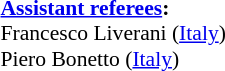<table style="width:100%; font-size:90%;">
<tr>
<td><br><strong><a href='#'>Assistant referees</a>:</strong>
<br>Francesco Liverani (<a href='#'>Italy</a>)
<br>Piero Bonetto (<a href='#'>Italy</a>)</td>
</tr>
</table>
